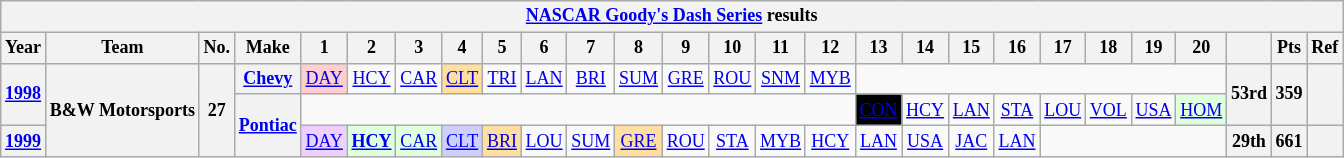<table class="wikitable" style="text-align:center; font-size:75%">
<tr>
<th colspan=32><a href='#'>NASCAR Goody's Dash Series</a> results</th>
</tr>
<tr>
<th>Year</th>
<th>Team</th>
<th>No.</th>
<th>Make</th>
<th>1</th>
<th>2</th>
<th>3</th>
<th>4</th>
<th>5</th>
<th>6</th>
<th>7</th>
<th>8</th>
<th>9</th>
<th>10</th>
<th>11</th>
<th>12</th>
<th>13</th>
<th>14</th>
<th>15</th>
<th>16</th>
<th>17</th>
<th>18</th>
<th>19</th>
<th>20</th>
<th></th>
<th>Pts</th>
<th>Ref</th>
</tr>
<tr>
<th rowspan=2><a href='#'>1998</a></th>
<th rowspan=3>B&W Motorsports</th>
<th rowspan=3>27</th>
<th><a href='#'>Chevy</a></th>
<td style="background:#FFCFCF;"><a href='#'>DAY</a><br></td>
<td><a href='#'>HCY</a></td>
<td><a href='#'>CAR</a></td>
<td style="background:#FFDF9F;"><a href='#'>CLT</a><br></td>
<td><a href='#'>TRI</a></td>
<td><a href='#'>LAN</a></td>
<td><a href='#'>BRI</a></td>
<td><a href='#'>SUM</a></td>
<td><a href='#'>GRE</a></td>
<td><a href='#'>ROU</a></td>
<td><a href='#'>SNM</a></td>
<td><a href='#'>MYB</a></td>
<td colspan=8></td>
<th rowspan=2>53rd</th>
<th rowspan=2>359</th>
<th rowspan=2></th>
</tr>
<tr>
<th rowspan=2><a href='#'>Pontiac</a></th>
<td colspan=12></td>
<td style="background-color:#000000;color:white;"><a href='#'><span>CON</span></a><br></td>
<td><a href='#'>HCY</a></td>
<td><a href='#'>LAN</a></td>
<td><a href='#'>STA</a></td>
<td><a href='#'>LOU</a></td>
<td><a href='#'>VOL</a></td>
<td><a href='#'>USA</a></td>
<td style="background:#DFFFDF;"><a href='#'>HOM</a><br></td>
</tr>
<tr>
<th><a href='#'>1999</a></th>
<td style="background:#EFCFFF;"><a href='#'>DAY</a><br></td>
<td style="background:#DFFFDF;"><strong><a href='#'>HCY</a></strong><br></td>
<td style="background:#DFFFDF;"><a href='#'>CAR</a><br></td>
<td style="background:#CFCFFF;"><a href='#'>CLT</a><br></td>
<td style="background:#FFDF9F;"><a href='#'>BRI</a><br></td>
<td><a href='#'>LOU</a></td>
<td><a href='#'>SUM</a></td>
<td style="background:#FFDF9F;"><a href='#'>GRE</a><br></td>
<td><a href='#'>ROU</a></td>
<td><a href='#'>STA</a></td>
<td><a href='#'>MYB</a></td>
<td><a href='#'>HCY</a></td>
<td><a href='#'>LAN</a></td>
<td><a href='#'>USA</a></td>
<td><a href='#'>JAC</a></td>
<td><a href='#'>LAN</a></td>
<td colspan=4></td>
<th>29th</th>
<th>661</th>
<th></th>
</tr>
</table>
